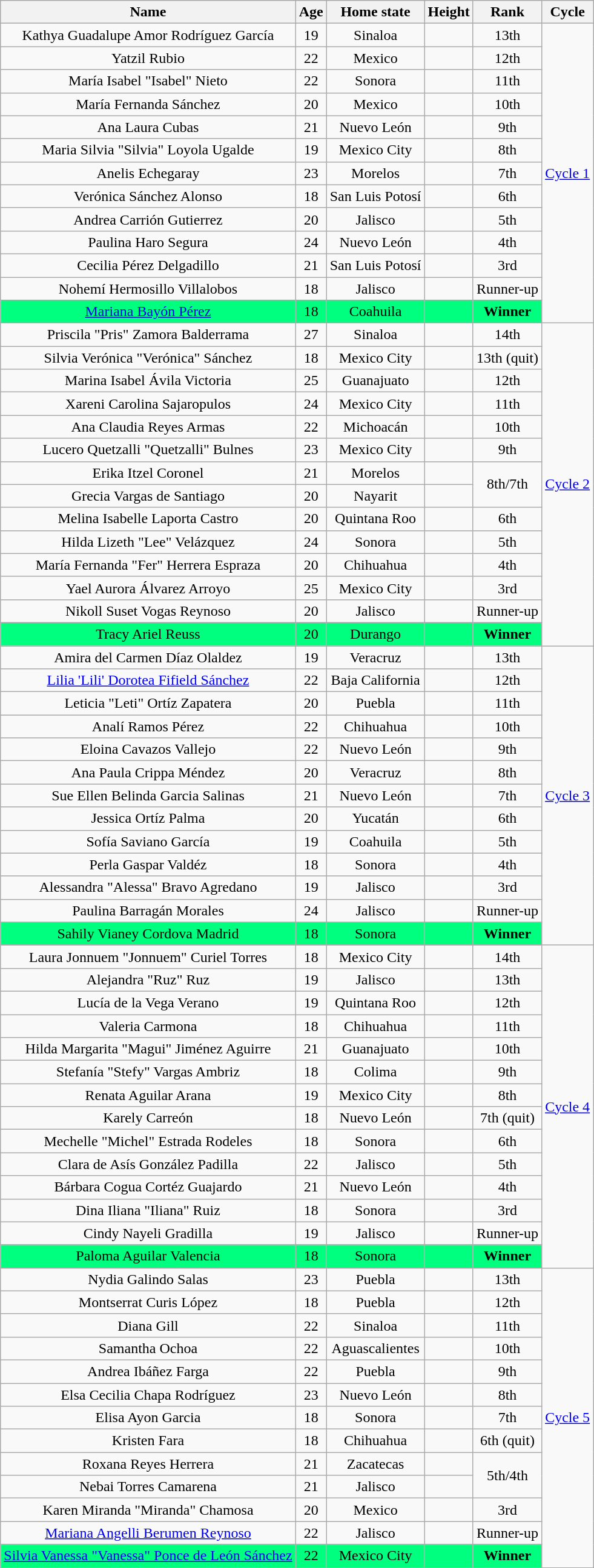<table class="wikitable sortable" style="text-align:center">
<tr>
<th>Name</th>
<th>Age</th>
<th>Home state</th>
<th>Height</th>
<th>Rank</th>
<th>Cycle</th>
</tr>
<tr>
<td>Kathya Guadalupe Amor Rodríguez García</td>
<td>19</td>
<td>Sinaloa</td>
<td></td>
<td>13th</td>
<td rowspan="13"><a href='#'>Cycle 1</a></td>
</tr>
<tr>
<td>Yatzil Rubio</td>
<td>22</td>
<td>Mexico</td>
<td></td>
<td>12th</td>
</tr>
<tr>
<td>María Isabel "Isabel" Nieto</td>
<td>22</td>
<td>Sonora</td>
<td></td>
<td>11th</td>
</tr>
<tr>
<td>María Fernanda Sánchez</td>
<td>20</td>
<td>Mexico</td>
<td></td>
<td>10th</td>
</tr>
<tr>
<td>Ana Laura Cubas</td>
<td>21</td>
<td>Nuevo León</td>
<td></td>
<td>9th</td>
</tr>
<tr>
<td>Maria Silvia "Silvia" Loyola Ugalde</td>
<td>19</td>
<td>Mexico City</td>
<td></td>
<td>8th</td>
</tr>
<tr>
<td>Anelis Echegaray</td>
<td>23</td>
<td>Morelos</td>
<td></td>
<td>7th</td>
</tr>
<tr>
<td>Verónica Sánchez Alonso</td>
<td>18</td>
<td>San Luis Potosí</td>
<td></td>
<td>6th</td>
</tr>
<tr>
<td>Andrea Carrión Gutierrez</td>
<td>20</td>
<td>Jalisco</td>
<td></td>
<td>5th</td>
</tr>
<tr>
<td>Paulina Haro Segura</td>
<td>24</td>
<td>Nuevo León</td>
<td></td>
<td>4th</td>
</tr>
<tr>
<td>Cecilia Pérez Delgadillo</td>
<td>21</td>
<td>San Luis Potosí</td>
<td></td>
<td>3rd</td>
</tr>
<tr>
<td>Nohemí Hermosillo Villalobos</td>
<td>18</td>
<td>Jalisco</td>
<td></td>
<td>Runner-up</td>
</tr>
<tr>
<td bgcolor="springgreen"><a href='#'>Mariana Bayón Pérez</a></td>
<td bgcolor="springgreen">18</td>
<td bgcolor="springgreen">Coahuila</td>
<td bgcolor="springgreen"></td>
<td bgcolor="springgreen"><strong>Winner</strong></td>
</tr>
<tr>
<td>Priscila "Pris" Zamora Balderrama</td>
<td>27</td>
<td>Sinaloa</td>
<td></td>
<td>14th</td>
<td rowspan="14"><a href='#'>Cycle 2</a></td>
</tr>
<tr>
<td>Silvia Verónica "Verónica" Sánchez</td>
<td>18</td>
<td>Mexico City</td>
<td></td>
<td>13th (quit)</td>
</tr>
<tr>
<td>Marina Isabel Ávila Victoria</td>
<td>25</td>
<td>Guanajuato</td>
<td></td>
<td>12th</td>
</tr>
<tr>
<td>Xareni Carolina Sajaropulos</td>
<td>24</td>
<td>Mexico City</td>
<td></td>
<td>11th</td>
</tr>
<tr>
<td>Ana Claudia Reyes Armas</td>
<td>22</td>
<td>Michoacán</td>
<td></td>
<td>10th</td>
</tr>
<tr>
<td>Lucero Quetzalli "Quetzalli" Bulnes</td>
<td>23</td>
<td>Mexico City</td>
<td></td>
<td>9th</td>
</tr>
<tr>
<td>Erika Itzel Coronel</td>
<td>21</td>
<td>Morelos</td>
<td></td>
<td rowspan=2>8th/7th</td>
</tr>
<tr>
<td>Grecia Vargas de Santiago</td>
<td>20</td>
<td>Nayarit</td>
<td></td>
</tr>
<tr>
<td>Melina Isabelle Laporta Castro</td>
<td>20</td>
<td>Quintana Roo</td>
<td></td>
<td>6th</td>
</tr>
<tr>
<td>Hilda Lizeth "Lee" Velázquez</td>
<td>24</td>
<td>Sonora</td>
<td></td>
<td>5th</td>
</tr>
<tr>
<td>María Fernanda "Fer" Herrera Espraza</td>
<td>20</td>
<td>Chihuahua</td>
<td></td>
<td>4th</td>
</tr>
<tr>
<td>Yael Aurora Álvarez Arroyo</td>
<td>25</td>
<td>Mexico City</td>
<td></td>
<td>3rd</td>
</tr>
<tr>
<td>Nikoll Suset Vogas Reynoso</td>
<td>20</td>
<td>Jalisco</td>
<td></td>
<td>Runner-up</td>
</tr>
<tr>
<td bgcolor="springgreen">Tracy Ariel Reuss</td>
<td bgcolor="springgreen">20</td>
<td bgcolor="springgreen">Durango</td>
<td bgcolor="springgreen"></td>
<td bgcolor="springgreen"><strong>Winner</strong></td>
</tr>
<tr>
<td>Amira del Carmen Díaz Olaldez</td>
<td>19</td>
<td>Veracruz</td>
<td></td>
<td>13th</td>
<td rowspan="13"><a href='#'>Cycle 3</a></td>
</tr>
<tr>
<td><a href='#'>Lilia 'Lili' Dorotea Fifield Sánchez</a></td>
<td>22</td>
<td>Baja California</td>
<td></td>
<td>12th</td>
</tr>
<tr>
<td>Leticia "Leti" Ortíz Zapatera</td>
<td>20</td>
<td>Puebla</td>
<td></td>
<td>11th</td>
</tr>
<tr>
<td>Analí Ramos Pérez</td>
<td>22</td>
<td>Chihuahua</td>
<td></td>
<td>10th</td>
</tr>
<tr>
<td>Eloina Cavazos Vallejo</td>
<td>22</td>
<td>Nuevo León</td>
<td></td>
<td>9th</td>
</tr>
<tr>
<td>Ana Paula Crippa Méndez</td>
<td>20</td>
<td>Veracruz</td>
<td></td>
<td>8th</td>
</tr>
<tr>
<td>Sue Ellen Belinda Garcia Salinas</td>
<td>21</td>
<td>Nuevo León</td>
<td></td>
<td>7th</td>
</tr>
<tr>
<td>Jessica Ortíz Palma</td>
<td>20</td>
<td>Yucatán</td>
<td></td>
<td>6th</td>
</tr>
<tr>
<td>Sofía Saviano García</td>
<td>19</td>
<td>Coahuila</td>
<td></td>
<td>5th</td>
</tr>
<tr>
<td>Perla Gaspar Valdéz</td>
<td>18</td>
<td>Sonora</td>
<td></td>
<td>4th</td>
</tr>
<tr>
<td>Alessandra "Alessa" Bravo Agredano</td>
<td>19</td>
<td>Jalisco</td>
<td></td>
<td>3rd</td>
</tr>
<tr>
<td>Paulina Barragán Morales</td>
<td>24</td>
<td>Jalisco</td>
<td></td>
<td>Runner-up</td>
</tr>
<tr>
<td bgcolor="springgreen">Sahily Vianey Cordova Madrid</td>
<td bgcolor="springgreen">18</td>
<td bgcolor="springgreen">Sonora</td>
<td bgcolor="springgreen"></td>
<td bgcolor="springgreen"><strong>Winner</strong></td>
</tr>
<tr>
<td>Laura Jonnuem "Jonnuem" Curiel Torres</td>
<td>18</td>
<td>Mexico City</td>
<td></td>
<td>14th</td>
<td rowspan="14"><a href='#'>Cycle 4</a></td>
</tr>
<tr>
<td>Alejandra "Ruz" Ruz</td>
<td>19</td>
<td>Jalisco</td>
<td></td>
<td>13th</td>
</tr>
<tr>
<td>Lucía de la Vega Verano</td>
<td>19</td>
<td>Quintana Roo</td>
<td></td>
<td>12th</td>
</tr>
<tr>
<td>Valeria Carmona</td>
<td>18</td>
<td>Chihuahua</td>
<td></td>
<td>11th</td>
</tr>
<tr>
<td>Hilda Margarita "Magui" Jiménez Aguirre</td>
<td>21</td>
<td>Guanajuato</td>
<td></td>
<td>10th</td>
</tr>
<tr>
<td>Stefanía "Stefy" Vargas Ambriz</td>
<td>18</td>
<td>Colima</td>
<td></td>
<td>9th</td>
</tr>
<tr>
<td>Renata Aguilar Arana</td>
<td>19</td>
<td>Mexico City</td>
<td></td>
<td>8th</td>
</tr>
<tr>
<td>Karely Carreón</td>
<td>18</td>
<td>Nuevo León</td>
<td></td>
<td>7th (quit)</td>
</tr>
<tr>
<td>Mechelle "Michel" Estrada Rodeles</td>
<td>18</td>
<td>Sonora</td>
<td></td>
<td>6th</td>
</tr>
<tr>
<td>Clara de Asís González Padilla</td>
<td>22</td>
<td>Jalisco</td>
<td></td>
<td>5th</td>
</tr>
<tr>
<td>Bárbara Cogua Cortéz Guajardo</td>
<td>21</td>
<td>Nuevo León</td>
<td></td>
<td>4th</td>
</tr>
<tr>
<td>Dina Iliana "Iliana" Ruiz</td>
<td>18</td>
<td>Sonora</td>
<td></td>
<td>3rd</td>
</tr>
<tr>
<td>Cindy Nayeli Gradilla</td>
<td>19</td>
<td>Jalisco</td>
<td></td>
<td>Runner-up</td>
</tr>
<tr>
<td bgcolor="springgreen">Paloma Aguilar Valencia</td>
<td bgcolor="springgreen">18</td>
<td bgcolor="springgreen">Sonora</td>
<td bgcolor="springgreen"></td>
<td bgcolor="springgreen"><strong>Winner</strong></td>
</tr>
<tr>
<td>Nydia Galindo Salas</td>
<td>23</td>
<td>Puebla</td>
<td></td>
<td>13th</td>
<td rowspan="13"><a href='#'>Cycle 5</a></td>
</tr>
<tr>
<td>Montserrat Curis López</td>
<td>18</td>
<td>Puebla</td>
<td></td>
<td>12th</td>
</tr>
<tr>
<td>Diana Gill</td>
<td>22</td>
<td>Sinaloa</td>
<td></td>
<td>11th</td>
</tr>
<tr>
<td>Samantha Ochoa</td>
<td>22</td>
<td>Aguascalientes</td>
<td></td>
<td>10th</td>
</tr>
<tr>
<td>Andrea Ibáñez Farga</td>
<td>22</td>
<td>Puebla</td>
<td></td>
<td>9th</td>
</tr>
<tr>
<td>Elsa Cecilia Chapa Rodríguez</td>
<td>23</td>
<td>Nuevo León</td>
<td></td>
<td>8th</td>
</tr>
<tr>
<td>Elisa Ayon Garcia</td>
<td>18</td>
<td>Sonora</td>
<td></td>
<td>7th</td>
</tr>
<tr>
<td>Kristen Fara</td>
<td>18</td>
<td>Chihuahua</td>
<td></td>
<td>6th (quit)</td>
</tr>
<tr>
<td>Roxana Reyes Herrera</td>
<td>21</td>
<td>Zacatecas</td>
<td></td>
<td rowspan="2">5th/4th</td>
</tr>
<tr>
<td>Nebai Torres Camarena</td>
<td>21</td>
<td>Jalisco</td>
<td></td>
</tr>
<tr>
<td>Karen Miranda "Miranda" Chamosa</td>
<td>20</td>
<td>Mexico</td>
<td></td>
<td>3rd</td>
</tr>
<tr>
<td><a href='#'>Mariana Angelli Berumen Reynoso</a></td>
<td>22</td>
<td>Jalisco</td>
<td></td>
<td>Runner-up</td>
</tr>
<tr>
<td bgcolor="springgreen"><a href='#'>Silvia Vanessa "Vanessa" Ponce de León Sánchez</a></td>
<td bgcolor="springgreen">22</td>
<td bgcolor="springgreen">Mexico City</td>
<td bgcolor="springgreen"></td>
<td bgcolor="springgreen"><strong>Winner</strong></td>
</tr>
</table>
